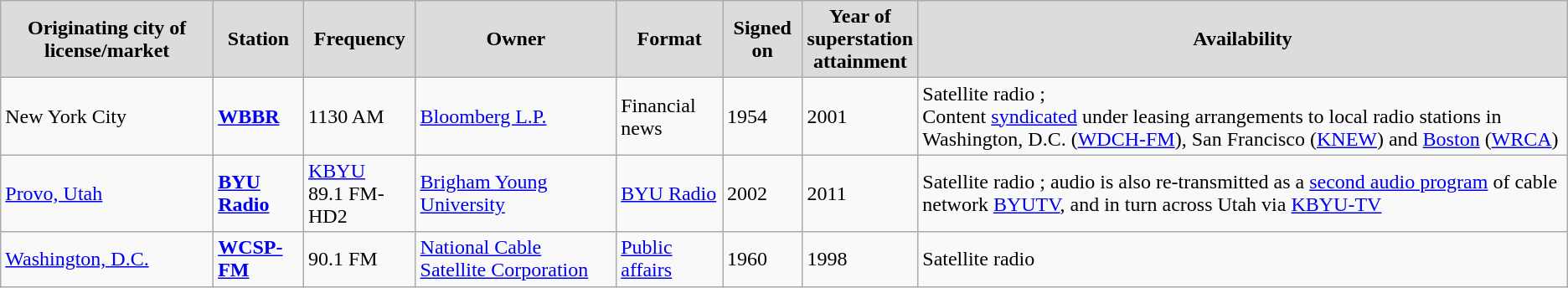<table class="wikitable sortable" style="margin: 2em 1em 1em 0; background: #f9f9f9; border: 1px #aaa solid; border-collapse: collapse">
<tr>
<th scope="col" style=background:#DCDCDC; color:#FFFFFF; border: 2px solid #D33A5D>Originating city of license/market</th>
<th scope="col" style=background:#DCDCDC; color:#FFFFFF; border: 2px solid #D33A5D>Station</th>
<th scope="col" style=background:#DCDCDC; color:#FFFFFF; border: 2px solid #D33A5D>Frequency</th>
<th scope="col" style=background:#DCDCDC; color:#FFFFFF; border: 2px solid #D33A5D>Owner</th>
<th scope="col" style=background:#DCDCDC; color:#FFFFFF; border: 2px solid #D33A5D>Format</th>
<th scope="col" style=background:#DCDCDC; color:#FFFFFF; border: 2px solid #D33A5D>Signed on</th>
<th scope="col" style=background:#DCDCDC; color:#FFFFFF; border: 2px solid #D33A5D>Year of<br>superstation<br>attainment</th>
<th scope="col" style=background:#DCDCDC; color:#FFFFFF; border: 2px solid #D33A5D>Availability<br></th>
</tr>
<tr>
<td>New York City</td>
<td><strong><a href='#'>WBBR</a></strong></td>
<td>1130 AM</td>
<td><a href='#'>Bloomberg L.P.</a></td>
<td>Financial news<br></td>
<td>1954</td>
<td>2001</td>
<td>Satellite radio ;<br>Content <a href='#'>syndicated</a> under leasing arrangements to local radio stations in Washington, D.C. (<a href='#'>WDCH-FM</a>), San Francisco (<a href='#'>KNEW</a>) and <a href='#'>Boston</a> (<a href='#'>WRCA</a>)</td>
</tr>
<tr>
<td><a href='#'>Provo, Utah</a><br></td>
<td><strong><a href='#'>BYU Radio</a></strong></td>
<td><a href='#'>KBYU</a><br>89.1 FM-HD2</td>
<td><a href='#'>Brigham Young University</a></td>
<td><a href='#'>BYU Radio</a></td>
<td>2002</td>
<td>2011</td>
<td>Satellite radio ; audio is also re-transmitted as a <a href='#'>second audio program</a> of cable network <a href='#'>BYUTV</a>, and in turn across Utah via <a href='#'>KBYU-TV</a></td>
</tr>
<tr>
<td><a href='#'>Washington, D.C.</a></td>
<td><strong><a href='#'>WCSP-FM</a></strong></td>
<td>90.1 FM</td>
<td><a href='#'>National Cable Satellite Corporation</a></td>
<td><a href='#'>Public affairs</a><br></td>
<td>1960</td>
<td>1998</td>
<td>Satellite radio<br></td>
</tr>
</table>
